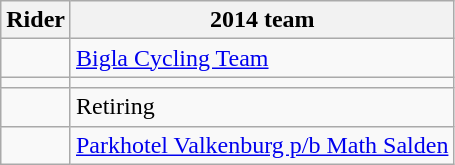<table class="wikitable">
<tr>
<th>Rider</th>
<th>2014 team</th>
</tr>
<tr>
<td></td>
<td><a href='#'>Bigla Cycling Team</a></td>
</tr>
<tr>
<td></td>
<td></td>
</tr>
<tr>
<td></td>
<td>Retiring</td>
</tr>
<tr>
<td></td>
<td><a href='#'>Parkhotel Valkenburg p/b Math Salden</a></td>
</tr>
</table>
